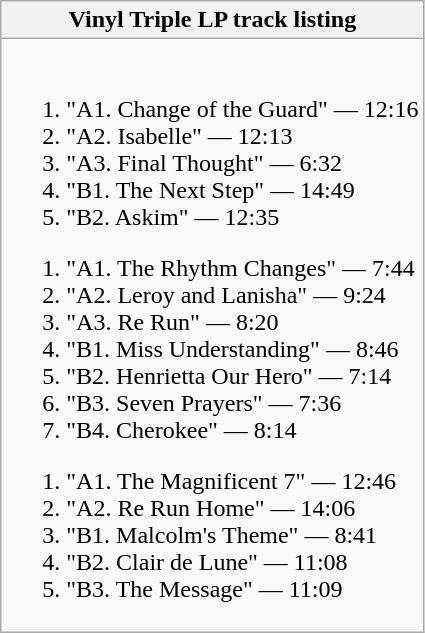<table class="wikitable collapsible">
<tr>
<th>Vinyl Triple LP track listing</th>
</tr>
<tr>
<td><br><ol><li>"A1. Change of the Guard" — 12:16</li><li>"A2. Isabelle" — 12:13</li><li>"A3. Final Thought" — 6:32</li><li>"B1. The Next Step" — 14:49</li><li>"B2. Askim" — 12:35</li></ol><ol><li>"A1. The Rhythm Changes" — 7:44</li><li>"A2. Leroy and Lanisha" — 9:24</li><li>"A3. Re Run" — 8:20</li><li>"B1. Miss Understanding" — 8:46</li><li>"B2. Henrietta Our Hero" — 7:14</li><li>"B3. Seven Prayers" — 7:36</li><li>"B4. Cherokee" — 8:14</li></ol><ol><li>"A1. The Magnificent 7" — 12:46</li><li>"A2. Re Run Home" — 14:06</li><li>"B1. Malcolm's Theme" — 8:41</li><li>"B2. Clair de Lune" — 11:08</li><li>"B3. The Message" — 11:09</li></ol></td>
</tr>
</table>
